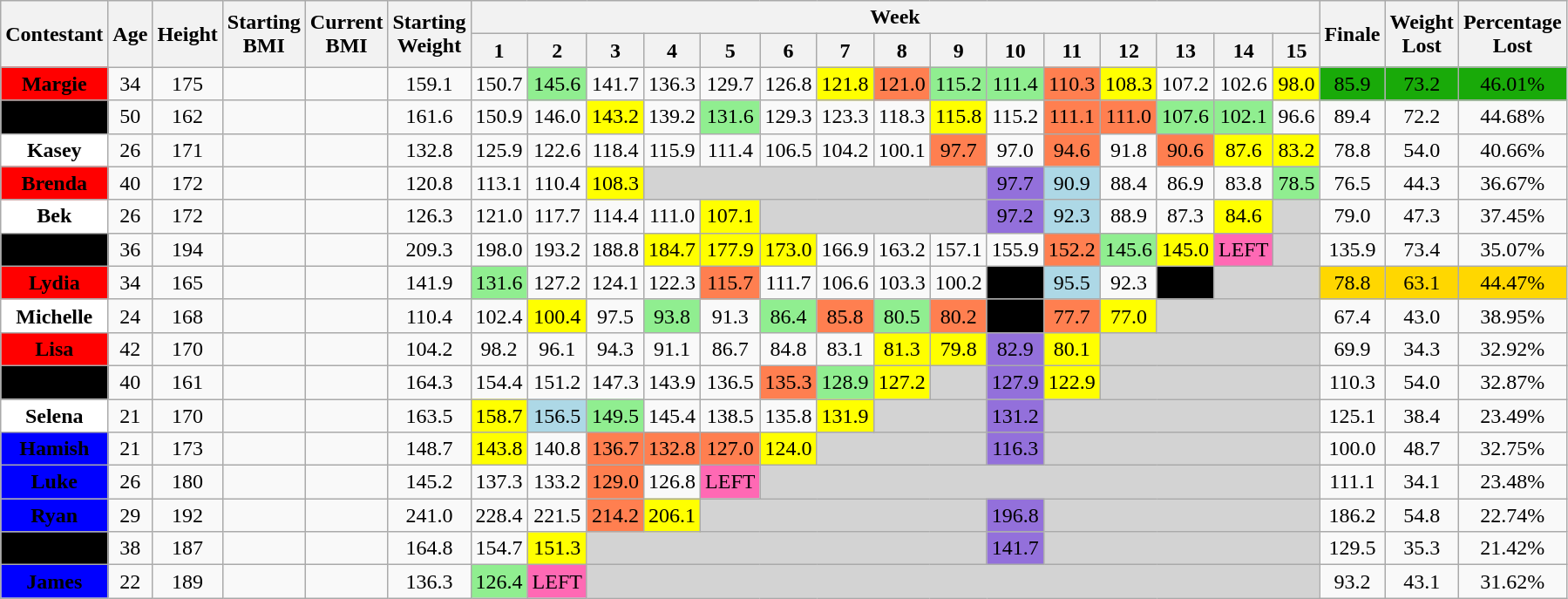<table class="wikitable" style="text-align:center" align=center>
<tr>
<th rowspan=2>Contestant</th>
<th rowspan=2>Age</th>
<th rowspan=2>Height</th>
<th rowspan=2>Starting<br>BMI</th>
<th rowspan=2>Current<br>BMI</th>
<th rowspan=2>Starting<br>Weight</th>
<th colspan=15>Week</th>
<th rowspan=2>Finale</th>
<th rowspan=2>Weight<br>Lost</th>
<th rowspan=2>Percentage<br>Lost</th>
</tr>
<tr>
<th>1</th>
<th>2</th>
<th>3</th>
<th>4</th>
<th>5</th>
<th>6</th>
<th>7</th>
<th>8</th>
<th>9</th>
<th>10</th>
<th>11</th>
<th>12</th>
<th>13</th>
<th>14</th>
<th>15</th>
</tr>
<tr>
<td bgcolor="red"><span><strong>Margie</strong></span></td>
<td>34</td>
<td>175</td>
<td></td>
<td></td>
<td>159.1</td>
<td>150.7</td>
<td bgcolor="lightgreen">145.6</td>
<td>141.7</td>
<td>136.3</td>
<td>129.7</td>
<td>126.8</td>
<td bgcolor="yellow">121.8</td>
<td bgcolor="coral">121.0</td>
<td bgcolor="lightgreen">115.2</td>
<td bgcolor="lightgreen">111.4</td>
<td bgcolor="coral">110.3</td>
<td bgcolor="yellow">108.3</td>
<td>107.2</td>
<td>102.6</td>
<td bgcolor="yellow">98.0</td>
<td bgcolor="#19AA09">85.9</td>
<td bgcolor="#19AA09">73.2</td>
<td bgcolor="#19AA09">46.01%</td>
</tr>
<tr>
<td bgcolor="black"><span><strong>Alex</strong></span></td>
<td>50</td>
<td>162</td>
<td></td>
<td></td>
<td>161.6</td>
<td>150.9</td>
<td>146.0</td>
<td bgcolor="yellow">143.2</td>
<td>139.2</td>
<td bgcolor="lightgreen">131.6</td>
<td>129.3</td>
<td>123.3</td>
<td>118.3</td>
<td bgcolor="yellow">115.8</td>
<td>115.2</td>
<td bgcolor="coral">111.1</td>
<td bgcolor="coral">111.0</td>
<td bgcolor="lightgreen">107.6</td>
<td bgcolor="lightgreen">102.1</td>
<td>96.6</td>
<td>89.4</td>
<td>72.2</td>
<td>44.68%</td>
</tr>
<tr>
<td bgcolor="white"><strong>Kasey</strong></td>
<td>26</td>
<td>171</td>
<td></td>
<td></td>
<td>132.8</td>
<td>125.9</td>
<td>122.6</td>
<td>118.4</td>
<td>115.9</td>
<td>111.4</td>
<td>106.5</td>
<td>104.2</td>
<td>100.1</td>
<td bgcolor="coral">97.7</td>
<td>97.0</td>
<td bgcolor="coral">94.6</td>
<td>91.8</td>
<td bgcolor="coral">90.6</td>
<td bgcolor="yellow">87.6</td>
<td bgcolor="yellow">83.2</td>
<td>78.8</td>
<td>54.0</td>
<td>40.66%</td>
</tr>
<tr>
<td bgcolor="red"><span><strong>Brenda</strong></span></td>
<td>40</td>
<td>172</td>
<td></td>
<td></td>
<td>120.8</td>
<td>113.1</td>
<td>110.4</td>
<td bgcolor="yellow">108.3</td>
<td bgcolor="lightgrey" colspan="6"></td>
<td bgcolor="#9370DB">97.7</td>
<td bgcolor="lightblue">90.9</td>
<td>88.4</td>
<td>86.9</td>
<td>83.8</td>
<td bgcolor="lightgreen">78.5</td>
<td>76.5</td>
<td>44.3</td>
<td>36.67%</td>
</tr>
<tr>
<td bgcolor="white"><strong>Bek</strong></td>
<td>26</td>
<td>172</td>
<td></td>
<td></td>
<td>126.3</td>
<td>121.0</td>
<td>117.7</td>
<td>114.4</td>
<td>111.0</td>
<td bgcolor="yellow">107.1</td>
<td bgcolor="lightgrey" colspan="4"></td>
<td bgcolor="#9370DB">97.2</td>
<td bgcolor="lightblue">92.3</td>
<td>88.9</td>
<td>87.3</td>
<td bgcolor="yellow">84.6</td>
<td bgcolor="lightgrey" colspan></td>
<td>79.0</td>
<td>47.3</td>
<td>37.45%</td>
</tr>
<tr>
<td bgcolor="black"><span><strong>Graham</strong></span></td>
<td>36</td>
<td>194</td>
<td></td>
<td></td>
<td>209.3</td>
<td>198.0</td>
<td>193.2</td>
<td>188.8</td>
<td bgcolor="yellow">184.7</td>
<td bgcolor="yellow">177.9</td>
<td bgcolor="yellow">173.0</td>
<td>166.9</td>
<td>163.2</td>
<td>157.1</td>
<td>155.9</td>
<td bgcolor="coral">152.2</td>
<td bgcolor="lightgreen">145.6</td>
<td bgcolor="yellow">145.0</td>
<td bgcolor="hotpink">LEFT</td>
<td bgcolor="lightgrey" colspan="1"></td>
<td>135.9</td>
<td>73.4</td>
<td>35.07%</td>
</tr>
<tr>
<td bgcolor="red"><span><strong>Lydia</strong></span></td>
<td>34</td>
<td>165</td>
<td></td>
<td></td>
<td>141.9</td>
<td bgcolor="lightgreen">131.6</td>
<td>127.2</td>
<td>124.1</td>
<td>122.3</td>
<td bgcolor="coral">115.7</td>
<td>111.7</td>
<td>106.6</td>
<td>103.3</td>
<td>100.2</td>
<td bgcolor="black"><span>100.6</span></td>
<td bgcolor="lightblue">95.5</td>
<td>92.3</td>
<td bgcolor="black"><span>93.2</span></td>
<td bgcolor="lightgrey" colspan="2"></td>
<td bgcolor="gold">78.8</td>
<td bgcolor="gold">63.1</td>
<td bgcolor="gold">44.47%</td>
</tr>
<tr>
<td bgcolor="white"><strong>Michelle</strong></td>
<td>24</td>
<td>168</td>
<td></td>
<td></td>
<td>110.4</td>
<td>102.4</td>
<td bgcolor="yellow">100.4</td>
<td>97.5</td>
<td bgcolor="lightgreen">93.8</td>
<td>91.3</td>
<td bgcolor="lightgreen">86.4</td>
<td bgcolor="coral">85.8</td>
<td bgcolor="lightgreen">80.5</td>
<td bgcolor="coral">80.2</td>
<td bgcolor="black"><span>81.1</span></td>
<td bgcolor="coral">77.7</td>
<td bgcolor="yellow">77.0</td>
<td bgcolor="lightgrey" colspan="3"></td>
<td>67.4</td>
<td>43.0</td>
<td>38.95%</td>
</tr>
<tr>
<td bgcolor="red"><span><strong>Lisa</strong></span></td>
<td>42</td>
<td>170</td>
<td></td>
<td></td>
<td>104.2</td>
<td>98.2</td>
<td>96.1</td>
<td>94.3</td>
<td>91.1</td>
<td>86.7</td>
<td>84.8</td>
<td>83.1</td>
<td bgcolor="yellow">81.3</td>
<td bgcolor="yellow">79.8</td>
<td bgcolor="#9370DB">82.9</td>
<td bgcolor="yellow">80.1</td>
<td bgcolor="lightgrey" colspan="4"></td>
<td>69.9</td>
<td>34.3</td>
<td>32.92%</td>
</tr>
<tr>
<td bgcolor="black"><span><strong>Simon</strong></span></td>
<td>40</td>
<td>161</td>
<td></td>
<td></td>
<td>164.3</td>
<td>154.4</td>
<td>151.2</td>
<td>147.3</td>
<td>143.9</td>
<td>136.5</td>
<td bgcolor="coral">135.3</td>
<td bgcolor="lightgreen">128.9</td>
<td bgcolor="yellow">127.2</td>
<td bgcolor="lightgrey" colspan="1"></td>
<td bgcolor="#9370DB">127.9</td>
<td bgcolor="yellow">122.9</td>
<td bgcolor="lightgrey" colspan="4"></td>
<td>110.3</td>
<td>54.0</td>
<td>32.87%</td>
</tr>
<tr>
<td bgcolor="white"><strong>Selena</strong></td>
<td>21</td>
<td>170</td>
<td></td>
<td></td>
<td>163.5</td>
<td bgcolor="yellow">158.7</td>
<td bgcolor="lightblue" colspan="1">156.5</td>
<td bgcolor="lightgreen">149.5</td>
<td>145.4</td>
<td>138.5</td>
<td>135.8</td>
<td bgcolor="yellow">131.9</td>
<td bgcolor="lightgrey" colspan="2"></td>
<td bgcolor="#9370DB">131.2</td>
<td bgcolor="lightgrey" colspan="5"></td>
<td>125.1</td>
<td>38.4</td>
<td>23.49%</td>
</tr>
<tr>
<td bgcolor="blue"><span><strong>Hamish</strong></span></td>
<td>21</td>
<td>173</td>
<td></td>
<td></td>
<td>148.7</td>
<td bgcolor="yellow">143.8</td>
<td>140.8</td>
<td bgcolor="coral">136.7</td>
<td bgcolor="coral">132.8</td>
<td bgcolor="coral">127.0</td>
<td bgcolor="yellow">124.0</td>
<td bgcolor="lightgrey" colspan="3"></td>
<td bgcolor="#9370DB">116.3</td>
<td bgcolor="lightgrey" colspan="5"></td>
<td>100.0</td>
<td>48.7</td>
<td>32.75%</td>
</tr>
<tr>
<td bgcolor="blue"><span><strong>Luke</strong></span></td>
<td>26</td>
<td>180</td>
<td></td>
<td></td>
<td>145.2</td>
<td>137.3</td>
<td>133.2</td>
<td bgcolor="coral">129.0</td>
<td>126.8</td>
<td bgcolor="hotpink">LEFT</td>
<td bgcolor="lightgrey" colspan="10"></td>
<td>111.1</td>
<td>34.1</td>
<td>23.48%</td>
</tr>
<tr>
<td bgcolor="blue"><span><strong>Ryan</strong></span></td>
<td>29</td>
<td>192</td>
<td></td>
<td></td>
<td>241.0</td>
<td>228.4</td>
<td>221.5</td>
<td bgcolor="coral">214.2</td>
<td bgcolor="yellow">206.1</td>
<td bgcolor="lightgrey" colspan="5"></td>
<td bgcolor="#9370DB">196.8</td>
<td bgcolor="lightgrey" colspan="5"></td>
<td>186.2</td>
<td>54.8</td>
<td>22.74%</td>
</tr>
<tr>
<td bgcolor="black"><span><strong>Shane</strong></span></td>
<td>38</td>
<td>187</td>
<td></td>
<td></td>
<td>164.8</td>
<td>154.7</td>
<td bgcolor="yellow">151.3</td>
<td bgcolor="lightgrey" colspan="7"></td>
<td bgcolor="#9370DB">141.7</td>
<td bgcolor="lightgrey" colspan="5"></td>
<td>129.5</td>
<td>35.3</td>
<td>21.42%</td>
</tr>
<tr>
<td bgcolor="blue"><span><strong>James</strong></span></td>
<td>22</td>
<td>189</td>
<td></td>
<td></td>
<td>136.3</td>
<td bgcolor="lightgreen">126.4</td>
<td bgcolor="hotpink">LEFT</td>
<td bgcolor="lightgrey" colspan="13"></td>
<td>93.2</td>
<td>43.1</td>
<td>31.62%</td>
</tr>
</table>
